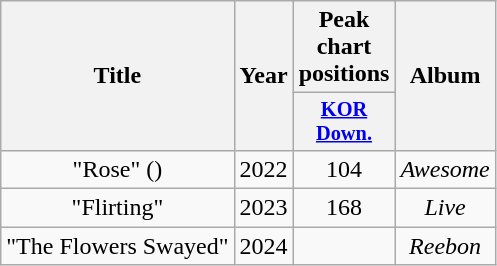<table class="wikitable plainrowheaders" style="text-align:center">
<tr>
<th scope="col" rowspan="2">Title</th>
<th scope="col" rowspan="2">Year</th>
<th scope="col" colspan="1">Peak chart positions</th>
<th scope="col" rowspan="2">Album</th>
</tr>
<tr>
<th scope="col" style="font-size:85%; width:2.5em"><a href='#'>KOR<br>Down.</a><br></th>
</tr>
<tr>
<td scope="row">"Rose" ()</td>
<td>2022</td>
<td>104</td>
<td><em>Awesome</em></td>
</tr>
<tr>
<td scope="row">"Flirting"</td>
<td>2023</td>
<td>168</td>
<td><em>Live</em></td>
</tr>
<tr>
<td scope="row">"The Flowers Swayed"</td>
<td>2024</td>
<td></td>
<td><em>Reebon</em></td>
</tr>
</table>
